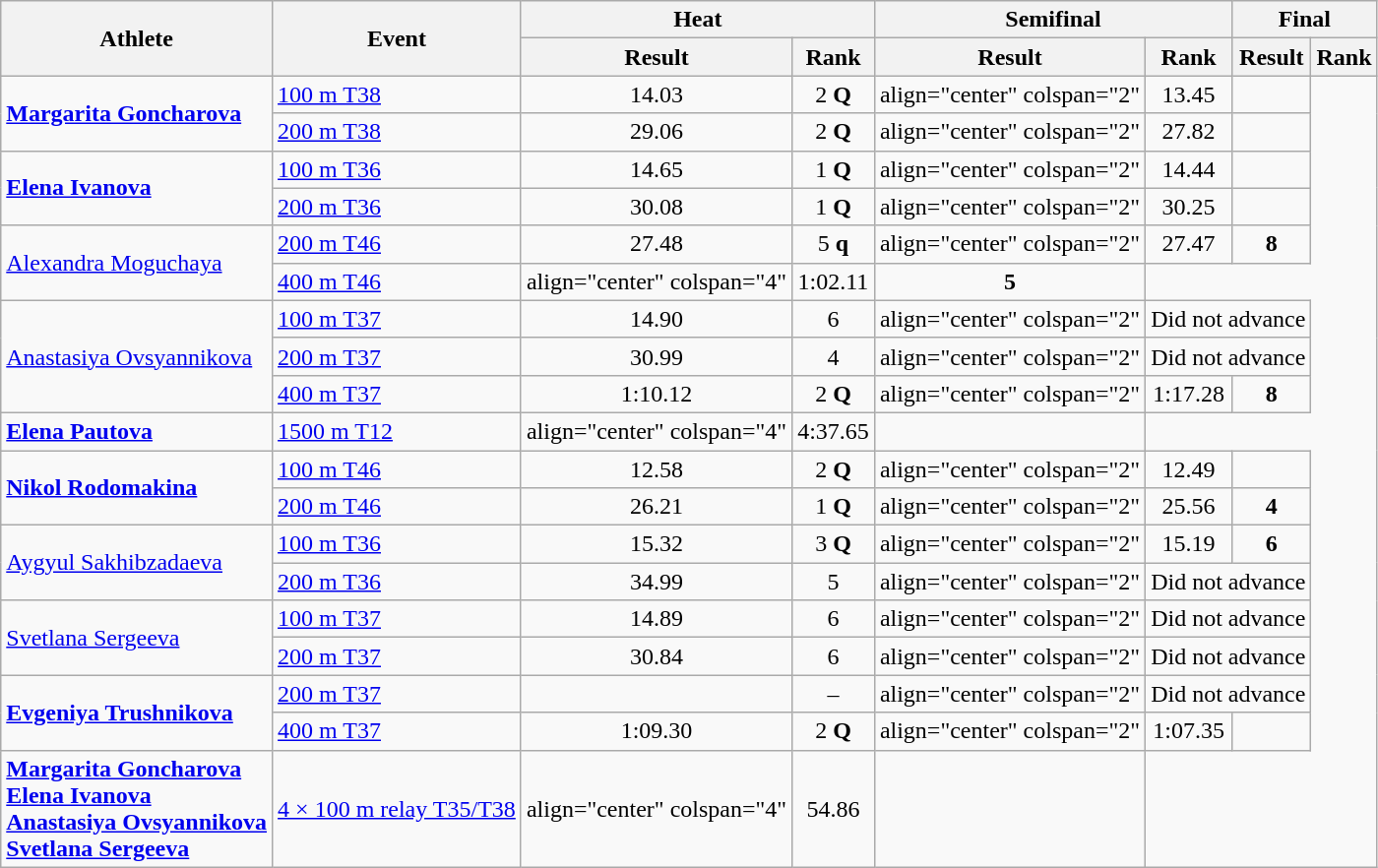<table class="wikitable">
<tr>
<th rowspan="2">Athlete</th>
<th rowspan="2">Event</th>
<th colspan="2">Heat</th>
<th colspan="2">Semifinal</th>
<th colspan="2">Final</th>
</tr>
<tr>
<th>Result</th>
<th>Rank</th>
<th>Result</th>
<th>Rank</th>
<th>Result</th>
<th>Rank</th>
</tr>
<tr>
<td rowspan=2><strong><a href='#'>Margarita Goncharova</a></strong></td>
<td><a href='#'>100 m T38</a></td>
<td align="center">14.03</td>
<td align="center">2 <strong>Q</strong></td>
<td>align="center" colspan="2" </td>
<td align="center">13.45 <strong></strong></td>
<td align="center"></td>
</tr>
<tr>
<td><a href='#'>200 m T38</a></td>
<td align="center">29.06</td>
<td align="center">2 <strong>Q</strong></td>
<td>align="center" colspan="2" </td>
<td align="center">27.82 <strong></strong></td>
<td align="center"></td>
</tr>
<tr>
<td rowspan=2><strong><a href='#'>Elena Ivanova</a></strong></td>
<td><a href='#'>100 m T36</a></td>
<td align="center">14.65</td>
<td align="center">1 <strong>Q</strong></td>
<td>align="center" colspan="2" </td>
<td align="center">14.44</td>
<td align="center"></td>
</tr>
<tr>
<td><a href='#'>200 m T36</a></td>
<td align="center">30.08</td>
<td align="center">1 <strong>Q</strong></td>
<td>align="center" colspan="2" </td>
<td align="center">30.25</td>
<td align="center"></td>
</tr>
<tr>
<td rowspan=2><a href='#'>Alexandra Moguchaya</a></td>
<td><a href='#'>200 m T46</a></td>
<td align="center">27.48</td>
<td align="center">5 <strong>q</strong></td>
<td>align="center" colspan="2" </td>
<td align="center">27.47 <strong></strong></td>
<td align="center"><strong>8</strong></td>
</tr>
<tr>
<td><a href='#'>400 m T46</a></td>
<td>align="center" colspan="4" </td>
<td align="center">1:02.11 <strong></strong></td>
<td align="center"><strong>5</strong></td>
</tr>
<tr>
<td rowspan=3><a href='#'>Anastasiya Ovsyannikova</a></td>
<td><a href='#'>100 m T37</a></td>
<td align="center">14.90</td>
<td align="center">6</td>
<td>align="center" colspan="2" </td>
<td align="center" colspan=2>Did not advance</td>
</tr>
<tr>
<td><a href='#'>200 m T37</a></td>
<td align="center">30.99</td>
<td align="center">4</td>
<td>align="center" colspan="2" </td>
<td align="center" colspan=2>Did not advance</td>
</tr>
<tr>
<td><a href='#'>400 m T37</a></td>
<td align="center">1:10.12</td>
<td align="center">2 <strong>Q</strong></td>
<td>align="center" colspan="2" </td>
<td align="center">1:17.28</td>
<td align="center"><strong>8</strong></td>
</tr>
<tr>
<td><strong><a href='#'>Elena Pautova</a></strong></td>
<td><a href='#'>1500 m T12</a></td>
<td>align="center" colspan="4" </td>
<td align="center">4:37.65</td>
<td align="center"></td>
</tr>
<tr>
<td rowspan=2><strong><a href='#'>Nikol Rodomakina</a></strong></td>
<td><a href='#'>100 m T46</a></td>
<td align="center">12.58</td>
<td align="center">2 <strong>Q</strong></td>
<td>align="center" colspan="2" </td>
<td align="center">12.49 <strong></strong></td>
<td align="center"></td>
</tr>
<tr>
<td><a href='#'>200 m T46</a></td>
<td align="center">26.21</td>
<td align="center">1 <strong>Q</strong></td>
<td>align="center" colspan="2" </td>
<td align="center">25.56 <strong></strong></td>
<td align="center"><strong>4</strong></td>
</tr>
<tr>
<td rowspan=2><a href='#'>Aygyul Sakhibzadaeva</a></td>
<td><a href='#'>100 m T36</a></td>
<td align="center">15.32</td>
<td align="center">3 <strong>Q</strong></td>
<td>align="center" colspan="2" </td>
<td align="center">15.19</td>
<td align="center"><strong>6</strong></td>
</tr>
<tr>
<td><a href='#'>200 m T36</a></td>
<td align="center">34.99</td>
<td align="center">5</td>
<td>align="center" colspan="2" </td>
<td align="center" colspan=2>Did not advance</td>
</tr>
<tr>
<td rowspan=2><a href='#'>Svetlana Sergeeva</a></td>
<td><a href='#'>100 m T37</a></td>
<td align="center">14.89</td>
<td align="center">6</td>
<td>align="center" colspan="2" </td>
<td align="center" colspan=2>Did not advance</td>
</tr>
<tr>
<td><a href='#'>200 m T37</a></td>
<td align="center">30.84</td>
<td align="center">6</td>
<td>align="center" colspan="2" </td>
<td align="center" colspan=2>Did not advance</td>
</tr>
<tr>
<td rowspan=2><strong><a href='#'>Evgeniya Trushnikova</a></strong></td>
<td><a href='#'>200 m T37</a></td>
<td align="center"></td>
<td align="center">–</td>
<td>align="center" colspan="2" </td>
<td align="center" colspan=2>Did not advance</td>
</tr>
<tr>
<td><a href='#'>400 m T37</a></td>
<td align="center">1:09.30</td>
<td align="center">2 <strong>Q</strong></td>
<td>align="center" colspan="2" </td>
<td align="center">1:07.35 <strong></strong></td>
<td align="center"></td>
</tr>
<tr>
<td><strong><a href='#'>Margarita Goncharova</a><br><a href='#'>Elena Ivanova</a><br><a href='#'>Anastasiya Ovsyannikova</a><br><a href='#'>Svetlana Sergeeva</a></strong></td>
<td><a href='#'>4 × 100 m relay T35/T38</a></td>
<td>align="center" colspan="4" </td>
<td align="center">54.86</td>
<td align="center"></td>
</tr>
</table>
